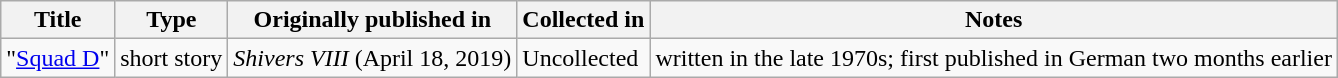<table class="wikitable">
<tr>
<th>Title</th>
<th>Type</th>
<th>Originally published in</th>
<th>Collected in</th>
<th>Notes</th>
</tr>
<tr>
<td>"<a href='#'>Squad D</a>"</td>
<td>short story</td>
<td><em>Shivers VIII</em> (April 18, 2019)</td>
<td>Uncollected</td>
<td>written in the late 1970s; first published in German two months earlier</td>
</tr>
</table>
